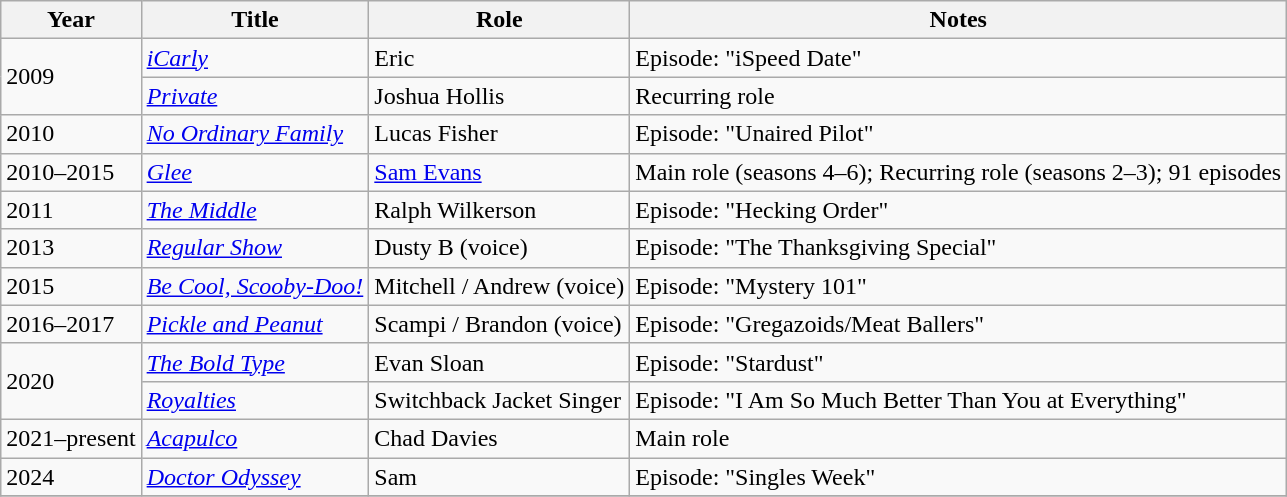<table class="wikitable sortable">
<tr>
<th>Year</th>
<th>Title</th>
<th>Role</th>
<th>Notes</th>
</tr>
<tr>
<td rowspan="2">2009</td>
<td><em><a href='#'>iCarly</a></em></td>
<td>Eric</td>
<td>Episode: "iSpeed Date"</td>
</tr>
<tr>
<td><em><a href='#'>Private</a></em></td>
<td>Joshua Hollis</td>
<td>Recurring role</td>
</tr>
<tr>
<td>2010</td>
<td><em><a href='#'>No Ordinary Family</a></em></td>
<td>Lucas Fisher</td>
<td>Episode: "Unaired Pilot"</td>
</tr>
<tr>
<td>2010–2015</td>
<td><em><a href='#'>Glee</a></em></td>
<td><a href='#'>Sam Evans</a></td>
<td>Main role (seasons 4–6); Recurring role (seasons 2–3); 91 episodes</td>
</tr>
<tr>
<td>2011</td>
<td><em><a href='#'>The Middle</a></em></td>
<td>Ralph Wilkerson</td>
<td>Episode: "Hecking Order"</td>
</tr>
<tr>
<td>2013</td>
<td><em><a href='#'>Regular Show</a></em></td>
<td>Dusty B (voice)</td>
<td>Episode: "The Thanksgiving Special"</td>
</tr>
<tr>
<td>2015</td>
<td><em><a href='#'>Be Cool, Scooby-Doo!</a></em></td>
<td>Mitchell / Andrew (voice)</td>
<td>Episode: "Mystery 101"</td>
</tr>
<tr>
<td>2016–2017</td>
<td><em><a href='#'>Pickle and Peanut</a></em></td>
<td>Scampi / Brandon (voice)</td>
<td>Episode: "Gregazoids/Meat Ballers"</td>
</tr>
<tr>
<td rowspan="2">2020</td>
<td><em><a href='#'>The Bold Type</a></em></td>
<td>Evan Sloan</td>
<td>Episode: "Stardust"</td>
</tr>
<tr>
<td><em><a href='#'>Royalties</a></em></td>
<td>Switchback Jacket Singer</td>
<td>Episode: "I Am So Much Better Than You at Everything"</td>
</tr>
<tr>
<td>2021–present</td>
<td><em><a href='#'>Acapulco</a></em></td>
<td>Chad Davies</td>
<td>Main role</td>
</tr>
<tr>
<td>2024</td>
<td><em><a href='#'>Doctor Odyssey</a></em></td>
<td>Sam</td>
<td>Episode: "Singles Week"</td>
</tr>
<tr>
</tr>
</table>
